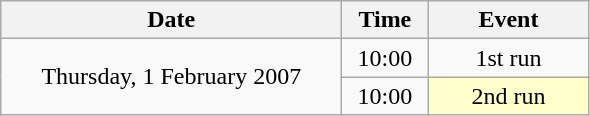<table class = "wikitable" style="text-align:center;">
<tr>
<th width=220>Date</th>
<th width=50>Time</th>
<th width=100>Event</th>
</tr>
<tr>
<td rowspan=2>Thursday, 1 February 2007</td>
<td>10:00</td>
<td>1st run</td>
</tr>
<tr>
<td>10:00</td>
<td bgcolor=ffffcc>2nd run</td>
</tr>
</table>
